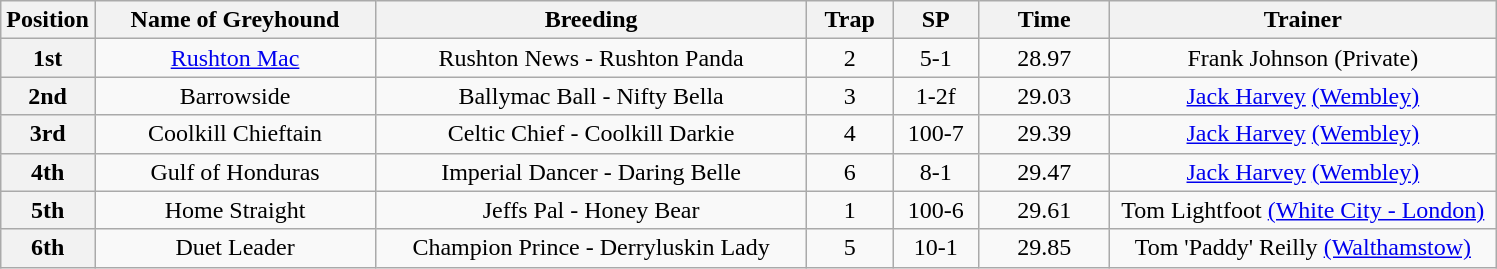<table class="wikitable" style="text-align: center">
<tr>
<th width=50>Position</th>
<th width=180>Name of Greyhound</th>
<th width=280>Breeding</th>
<th width=50>Trap</th>
<th width=50>SP</th>
<th width=80>Time</th>
<th width=250>Trainer</th>
</tr>
<tr>
<th>1st</th>
<td><a href='#'>Rushton Mac</a></td>
<td>Rushton News - Rushton Panda</td>
<td>2</td>
<td>5-1</td>
<td>28.97</td>
<td>Frank Johnson (Private)</td>
</tr>
<tr>
<th>2nd</th>
<td>Barrowside</td>
<td>Ballymac Ball - Nifty Bella</td>
<td>3</td>
<td>1-2f</td>
<td>29.03</td>
<td><a href='#'>Jack Harvey</a> <a href='#'>(Wembley)</a></td>
</tr>
<tr>
<th>3rd</th>
<td>Coolkill Chieftain</td>
<td>Celtic Chief - Coolkill Darkie</td>
<td>4</td>
<td>100-7</td>
<td>29.39</td>
<td><a href='#'>Jack Harvey</a> <a href='#'>(Wembley)</a></td>
</tr>
<tr>
<th>4th</th>
<td>Gulf of Honduras</td>
<td>Imperial Dancer - Daring Belle</td>
<td>6</td>
<td>8-1</td>
<td>29.47</td>
<td><a href='#'>Jack Harvey</a> <a href='#'>(Wembley)</a></td>
</tr>
<tr>
<th>5th</th>
<td>Home Straight</td>
<td>Jeffs Pal - Honey Bear</td>
<td>1</td>
<td>100-6</td>
<td>29.61</td>
<td>Tom Lightfoot <a href='#'>(White City - London)</a></td>
</tr>
<tr>
<th>6th</th>
<td>Duet Leader</td>
<td>Champion Prince - Derryluskin Lady</td>
<td>5</td>
<td>10-1</td>
<td>29.85</td>
<td>Tom 'Paddy' Reilly <a href='#'>(Walthamstow)</a></td>
</tr>
</table>
